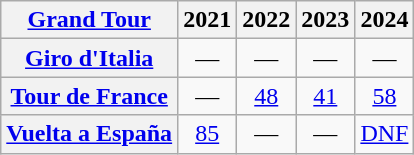<table class="wikitable plainrowheaders">
<tr>
<th scope="col"><a href='#'>Grand Tour</a></th>
<th scope="col">2021</th>
<th scope="col">2022</th>
<th scope="col">2023</th>
<th scope="col">2024</th>
</tr>
<tr style="text-align:center;">
<th scope="row"> <a href='#'>Giro d'Italia</a></th>
<td>—</td>
<td>—</td>
<td>—</td>
<td>—</td>
</tr>
<tr style="text-align:center;">
<th scope="row"> <a href='#'>Tour de France</a></th>
<td>—</td>
<td><a href='#'>48</a></td>
<td><a href='#'>41</a></td>
<td><a href='#'>58</a></td>
</tr>
<tr style="text-align:center;">
<th scope="row"> <a href='#'>Vuelta a España</a></th>
<td><a href='#'>85</a></td>
<td>—</td>
<td>—</td>
<td><a href='#'>DNF</a></td>
</tr>
</table>
